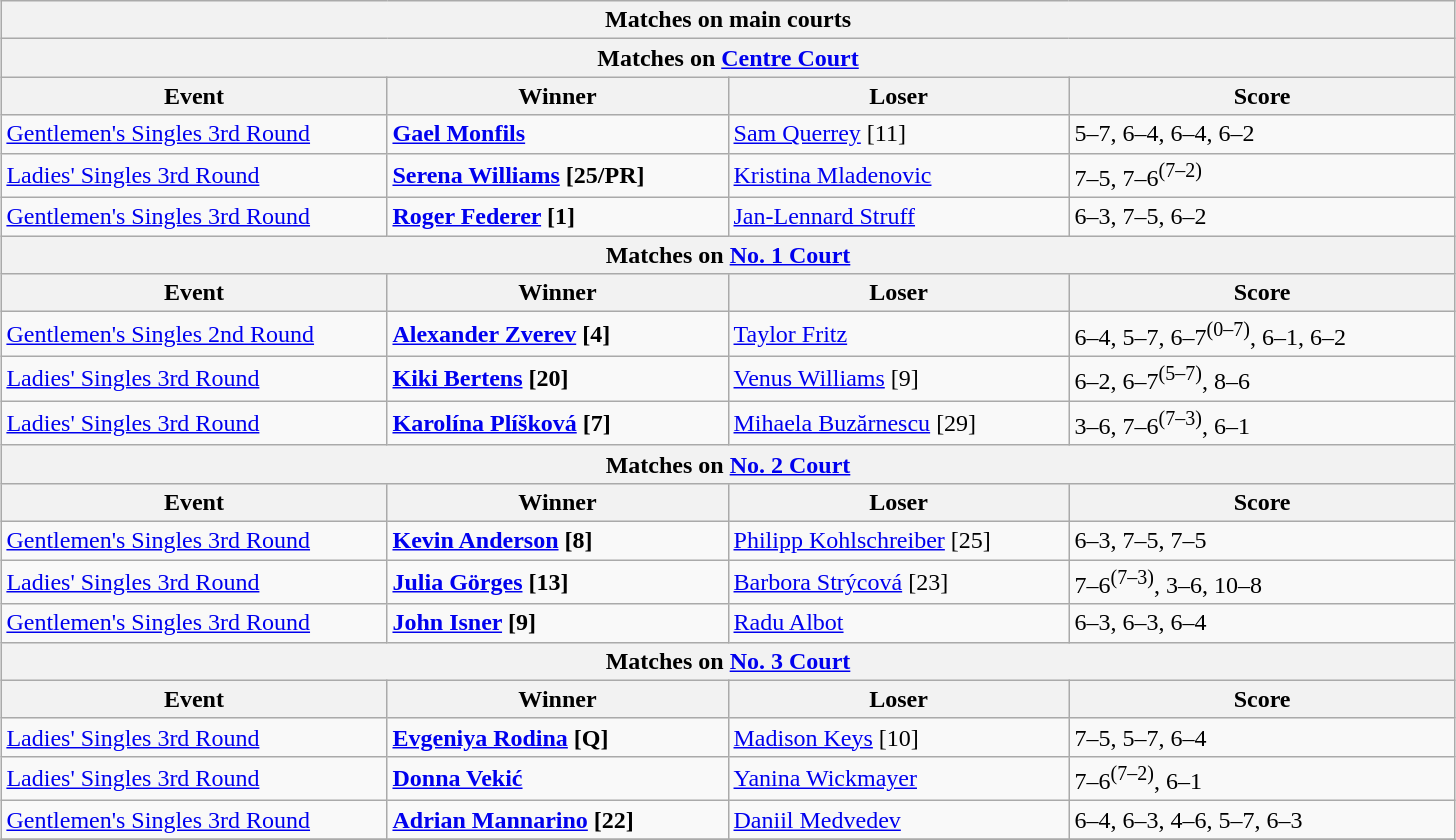<table class="wikitable collapsible uncollapsed" style="margin:auto;">
<tr>
<th colspan="4" style="white-space:nowrap;">Matches on main courts</th>
</tr>
<tr>
<th colspan="4">Matches on <a href='#'>Centre Court</a></th>
</tr>
<tr>
<th width=250>Event</th>
<th width=220>Winner</th>
<th width=220>Loser</th>
<th width=250>Score</th>
</tr>
<tr>
<td><a href='#'>Gentlemen's Singles 3rd Round</a></td>
<td> <strong><a href='#'>Gael Monfils</a></strong></td>
<td> <a href='#'>Sam Querrey</a> [11]</td>
<td>5–7, 6–4, 6–4, 6–2</td>
</tr>
<tr>
<td><a href='#'>Ladies' Singles 3rd Round</a></td>
<td> <strong><a href='#'>Serena Williams</a> [25/PR]</strong></td>
<td> <a href='#'>Kristina Mladenovic</a></td>
<td>7–5, 7–6<sup>(7–2)</sup></td>
</tr>
<tr>
<td><a href='#'>Gentlemen's Singles 3rd Round</a></td>
<td> <strong><a href='#'>Roger Federer</a> [1]</strong></td>
<td> <a href='#'>Jan-Lennard Struff</a></td>
<td>6–3, 7–5, 6–2</td>
</tr>
<tr>
<th colspan="4">Matches on <a href='#'>No. 1 Court</a></th>
</tr>
<tr>
<th width=220>Event</th>
<th width=220>Winner</th>
<th width=220>Loser</th>
<th width=250>Score</th>
</tr>
<tr>
<td><a href='#'>Gentlemen's Singles 2nd Round</a></td>
<td> <strong><a href='#'>Alexander Zverev</a> [4]</strong></td>
<td> <a href='#'>Taylor Fritz</a></td>
<td>6–4, 5–7, 6–7<sup>(0–7)</sup>, 6–1, 6–2</td>
</tr>
<tr>
<td><a href='#'>Ladies' Singles 3rd Round</a></td>
<td> <strong><a href='#'>Kiki Bertens</a> [20]</strong></td>
<td> <a href='#'>Venus Williams</a> [9]</td>
<td>6–2, 6–7<sup>(5–7)</sup>, 8–6</td>
</tr>
<tr>
<td><a href='#'>Ladies' Singles 3rd Round</a></td>
<td> <strong><a href='#'>Karolína Plíšková</a> [7]</strong></td>
<td> <a href='#'>Mihaela Buzărnescu</a> [29]</td>
<td>3–6, 7–6<sup>(7–3)</sup>, 6–1</td>
</tr>
<tr>
<th colspan="4">Matches on <a href='#'>No. 2 Court</a></th>
</tr>
<tr>
<th width=250>Event</th>
<th width=220>Winner</th>
<th width=220>Loser</th>
<th width=220>Score</th>
</tr>
<tr>
<td><a href='#'>Gentlemen's Singles 3rd Round</a></td>
<td> <strong><a href='#'>Kevin Anderson</a> [8]</strong></td>
<td> <a href='#'>Philipp Kohlschreiber</a> [25]</td>
<td>6–3, 7–5, 7–5</td>
</tr>
<tr>
<td><a href='#'>Ladies' Singles 3rd Round</a></td>
<td> <strong><a href='#'>Julia Görges</a> [13]</strong></td>
<td> <a href='#'>Barbora Strýcová</a> [23]</td>
<td>7–6<sup>(7–3)</sup>, 3–6, 10–8</td>
</tr>
<tr>
<td><a href='#'>Gentlemen's Singles 3rd Round</a></td>
<td> <strong><a href='#'>John Isner</a> [9]</strong></td>
<td> <a href='#'>Radu Albot</a></td>
<td>6–3, 6–3, 6–4</td>
</tr>
<tr>
<th colspan="4">Matches on <a href='#'>No. 3 Court</a></th>
</tr>
<tr>
<th width=250>Event</th>
<th width=220>Winner</th>
<th width=220>Loser</th>
<th width=220>Score</th>
</tr>
<tr>
<td><a href='#'>Ladies' Singles 3rd Round</a></td>
<td> <strong><a href='#'>Evgeniya Rodina</a> [Q]</strong></td>
<td> <a href='#'>Madison Keys</a> [10]</td>
<td>7–5, 5–7, 6–4</td>
</tr>
<tr>
<td><a href='#'>Ladies' Singles 3rd Round</a></td>
<td> <strong><a href='#'>Donna Vekić</a></strong></td>
<td> <a href='#'>Yanina Wickmayer</a></td>
<td>7–6<sup>(7–2)</sup>, 6–1</td>
</tr>
<tr>
<td><a href='#'>Gentlemen's Singles 3rd Round</a></td>
<td> <strong><a href='#'>Adrian Mannarino</a> [22]</strong></td>
<td> <a href='#'>Daniil Medvedev</a></td>
<td>6–4, 6–3, 4–6, 5–7, 6–3</td>
</tr>
<tr>
</tr>
</table>
